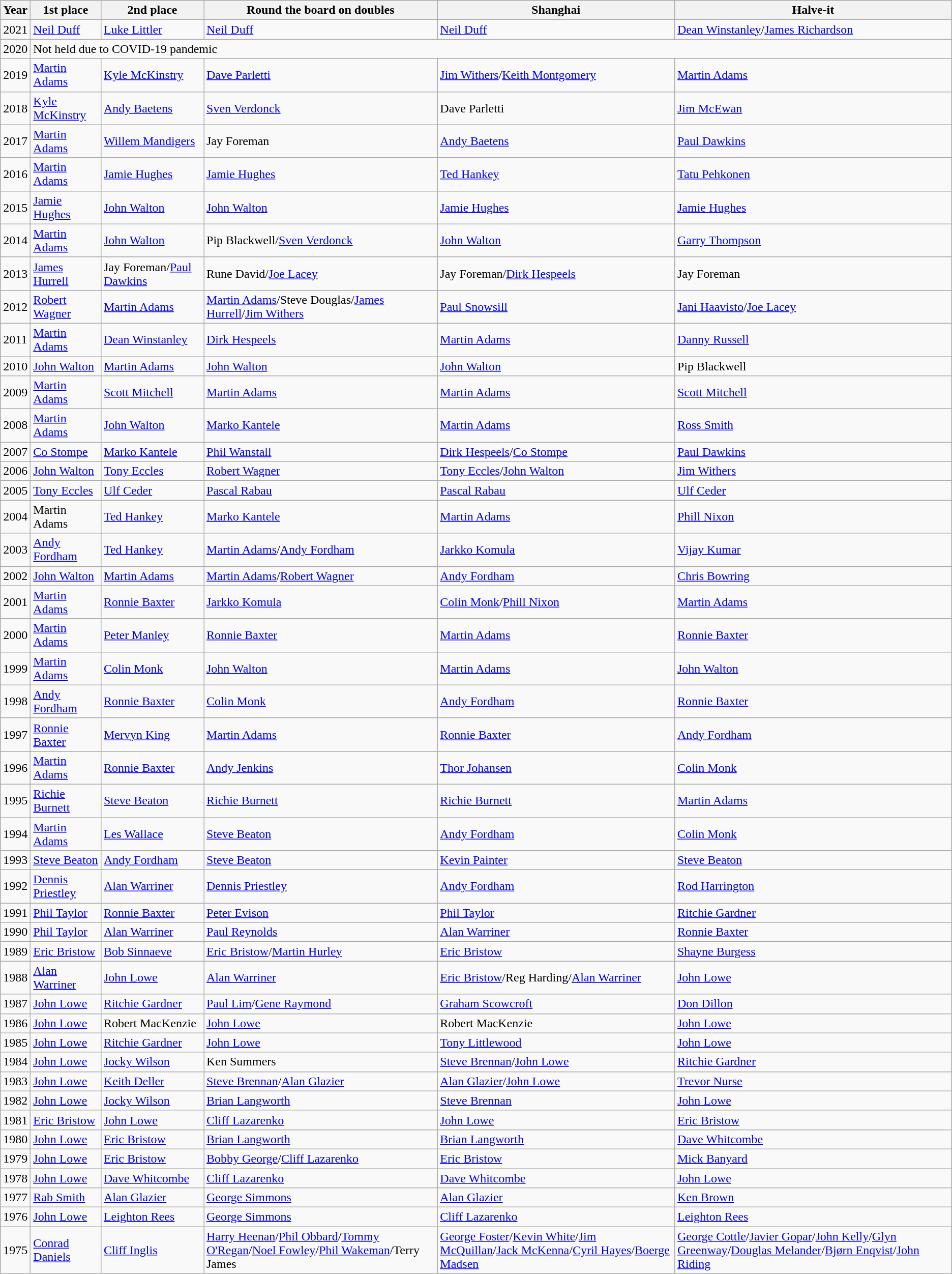<table class="wikitable">
<tr>
<th>Year</th>
<th>1st place</th>
<th>2nd place</th>
<th>Round the board on doubles</th>
<th>Shanghai</th>
<th>Halve-it</th>
</tr>
<tr>
<td>2021</td>
<td><a href='#'>Neil Duff</a></td>
<td><a href='#'>Luke Littler</a></td>
<td><a href='#'>Neil Duff</a></td>
<td><a href='#'>Neil Duff</a></td>
<td><a href='#'>Dean Winstanley</a>/<a href='#'>James Richardson</a></td>
</tr>
<tr>
<td>2020</td>
<td colspan="5">Not held due to COVID-19 pandemic</td>
</tr>
<tr>
<td>2019</td>
<td><a href='#'>Martin Adams</a></td>
<td><a href='#'>Kyle McKinstry</a></td>
<td><a href='#'>Dave Parletti</a></td>
<td><a href='#'>Jim Withers</a>/<a href='#'>Keith Montgomery</a></td>
<td><a href='#'>Martin Adams</a></td>
</tr>
<tr>
<td>2018</td>
<td><a href='#'>Kyle McKinstry</a></td>
<td><a href='#'>Andy Baetens</a></td>
<td><a href='#'>Sven Verdonck</a></td>
<td>Dave Parletti</td>
<td><a href='#'>Jim McEwan</a></td>
</tr>
<tr>
<td>2017</td>
<td><a href='#'>Martin Adams</a></td>
<td><a href='#'>Willem Mandigers</a></td>
<td>Jay Foreman</td>
<td><a href='#'>Andy Baetens</a></td>
<td><a href='#'>Paul Dawkins</a></td>
</tr>
<tr>
<td>2016</td>
<td><a href='#'>Martin Adams</a></td>
<td><a href='#'>Jamie Hughes</a></td>
<td><a href='#'>Jamie Hughes</a></td>
<td><a href='#'>Ted Hankey</a></td>
<td><a href='#'>Tatu Pehkonen</a></td>
</tr>
<tr>
<td>2015</td>
<td><a href='#'>Jamie Hughes</a></td>
<td><a href='#'>John Walton</a></td>
<td><a href='#'>John Walton</a></td>
<td><a href='#'>Jamie Hughes</a></td>
<td><a href='#'>Jamie Hughes</a></td>
</tr>
<tr>
<td>2014</td>
<td><a href='#'>Martin Adams</a></td>
<td><a href='#'>John Walton</a></td>
<td>Pip Blackwell/<a href='#'>Sven Verdonck</a></td>
<td><a href='#'>John Walton</a></td>
<td><a href='#'>Garry Thompson</a></td>
</tr>
<tr>
<td>2013</td>
<td><a href='#'>James Hurrell</a></td>
<td>Jay Foreman/<a href='#'>Paul Dawkins</a></td>
<td>Rune David/<a href='#'>Joe Lacey</a></td>
<td>Jay Foreman/<a href='#'>Dirk Hespeels</a></td>
<td>Jay Foreman</td>
</tr>
<tr>
<td>2012</td>
<td><a href='#'>Robert Wagner</a></td>
<td><a href='#'>Martin Adams</a></td>
<td><a href='#'>Martin Adams</a>/Steve Douglas/<a href='#'>James Hurrell</a>/<a href='#'>Jim Withers</a></td>
<td><a href='#'>Paul Snowsill</a></td>
<td><a href='#'>Jani Haavisto</a>/<a href='#'>Joe Lacey</a></td>
</tr>
<tr>
<td>2011</td>
<td><a href='#'>Martin Adams</a></td>
<td><a href='#'>Dean Winstanley</a></td>
<td><a href='#'>Dirk Hespeels</a></td>
<td><a href='#'>Martin Adams</a></td>
<td><a href='#'>Danny Russell</a></td>
</tr>
<tr>
<td>2010</td>
<td><a href='#'>John Walton</a></td>
<td><a href='#'>Martin Adams</a></td>
<td><a href='#'>John Walton</a></td>
<td><a href='#'>John Walton</a></td>
<td>Pip Blackwell</td>
</tr>
<tr>
<td>2009</td>
<td><a href='#'>Martin Adams</a></td>
<td><a href='#'>Scott Mitchell</a></td>
<td><a href='#'>Martin Adams</a></td>
<td><a href='#'>Martin Adams</a></td>
<td><a href='#'>Scott Mitchell</a></td>
</tr>
<tr>
<td>2008</td>
<td><a href='#'>Martin Adams</a></td>
<td><a href='#'>John Walton</a></td>
<td><a href='#'>Marko Kantele</a></td>
<td><a href='#'>Martin Adams</a></td>
<td><a href='#'>Ross Smith</a></td>
</tr>
<tr>
<td>2007</td>
<td><a href='#'>Co Stompe</a></td>
<td><a href='#'>Marko Kantele</a></td>
<td><a href='#'>Phil Wanstall</a></td>
<td><a href='#'>Dirk Hespeels</a>/<a href='#'>Co Stompe</a></td>
<td><a href='#'>Paul Dawkins</a></td>
</tr>
<tr>
<td>2006</td>
<td><a href='#'>John Walton</a></td>
<td><a href='#'>Tony Eccles</a></td>
<td><a href='#'>Robert Wagner</a></td>
<td><a href='#'>Tony Eccles</a>/<a href='#'>John Walton</a></td>
<td><a href='#'>Jim Withers</a></td>
</tr>
<tr>
<td>2005</td>
<td><a href='#'>Tony Eccles</a></td>
<td><a href='#'>Ulf Ceder</a></td>
<td><a href='#'>Pascal Rabau</a></td>
<td><a href='#'>Pascal Rabau</a></td>
<td><a href='#'>Ulf Ceder</a></td>
</tr>
<tr>
<td>2004</td>
<td>Martin Adams</td>
<td><a href='#'>Ted Hankey</a></td>
<td><a href='#'>Marko Kantele</a></td>
<td><a href='#'>Martin Adams</a></td>
<td><a href='#'>Phill Nixon</a></td>
</tr>
<tr>
<td>2003</td>
<td><a href='#'>Andy Fordham</a></td>
<td><a href='#'>Ted Hankey</a></td>
<td><a href='#'>Martin Adams</a>/<a href='#'>Andy Fordham</a></td>
<td><a href='#'>Jarkko Komula</a></td>
<td><a href='#'>Vijay Kumar</a></td>
</tr>
<tr>
<td>2002</td>
<td><a href='#'>John Walton</a></td>
<td><a href='#'>Martin Adams</a></td>
<td><a href='#'>Martin Adams</a>/<a href='#'>Robert Wagner</a></td>
<td><a href='#'>Andy Fordham</a></td>
<td><a href='#'>Chris Bowring</a></td>
</tr>
<tr>
<td>2001</td>
<td><a href='#'>Martin Adams</a></td>
<td><a href='#'>Ronnie Baxter</a></td>
<td><a href='#'>Jarkko Komula</a></td>
<td><a href='#'>Colin Monk</a>/<a href='#'>Phill Nixon</a></td>
<td><a href='#'>Martin Adams</a></td>
</tr>
<tr>
<td>2000</td>
<td><a href='#'>Martin Adams</a></td>
<td><a href='#'>Peter Manley</a></td>
<td><a href='#'>Ronnie Baxter</a></td>
<td><a href='#'>Martin Adams</a></td>
<td><a href='#'>Ronnie Baxter</a></td>
</tr>
<tr>
<td>1999</td>
<td><a href='#'>Martin Adams</a></td>
<td><a href='#'>Colin Monk</a></td>
<td><a href='#'>John Walton</a></td>
<td><a href='#'>Martin Adams</a></td>
<td><a href='#'>John Walton</a></td>
</tr>
<tr>
<td>1998</td>
<td><a href='#'>Andy Fordham</a></td>
<td><a href='#'>Ronnie Baxter</a></td>
<td><a href='#'>Colin Monk</a></td>
<td><a href='#'>Andy Fordham</a></td>
<td><a href='#'>Ronnie Baxter</a></td>
</tr>
<tr>
<td>1997</td>
<td><a href='#'>Ronnie Baxter</a></td>
<td><a href='#'>Mervyn King</a></td>
<td><a href='#'>Martin Adams</a></td>
<td><a href='#'>Ronnie Baxter</a></td>
<td><a href='#'>Andy Fordham</a></td>
</tr>
<tr>
<td>1996</td>
<td><a href='#'>Martin Adams</a></td>
<td><a href='#'>Ronnie Baxter</a></td>
<td><a href='#'>Andy Jenkins</a></td>
<td><a href='#'>Thor Johansen</a></td>
<td><a href='#'>Colin Monk</a></td>
</tr>
<tr>
<td>1995</td>
<td><a href='#'>Richie Burnett</a></td>
<td><a href='#'>Steve Beaton</a></td>
<td><a href='#'>Richie Burnett</a></td>
<td><a href='#'>Richie Burnett</a></td>
<td><a href='#'>Martin Adams</a></td>
</tr>
<tr>
<td>1994</td>
<td><a href='#'>Martin Adams</a></td>
<td><a href='#'>Les Wallace</a></td>
<td><a href='#'>Steve Beaton</a></td>
<td><a href='#'>Andy Fordham</a></td>
<td><a href='#'>Colin Monk</a></td>
</tr>
<tr>
<td>1993</td>
<td><a href='#'>Steve Beaton</a></td>
<td><a href='#'>Andy Fordham</a></td>
<td><a href='#'>Steve Beaton</a></td>
<td><a href='#'>Kevin Painter</a></td>
<td><a href='#'>Steve Beaton</a></td>
</tr>
<tr>
<td>1992</td>
<td><a href='#'>Dennis Priestley</a></td>
<td><a href='#'>Alan Warriner</a></td>
<td><a href='#'>Dennis Priestley</a></td>
<td><a href='#'>Andy Fordham</a></td>
<td><a href='#'>Rod Harrington</a></td>
</tr>
<tr>
<td>1991</td>
<td><a href='#'>Phil Taylor</a></td>
<td><a href='#'>Ronnie Baxter</a></td>
<td><a href='#'>Peter Evison</a></td>
<td><a href='#'>Phil Taylor</a></td>
<td><a href='#'>Ritchie Gardner</a></td>
</tr>
<tr>
<td>1990</td>
<td><a href='#'>Phil Taylor</a></td>
<td><a href='#'>Alan Warriner</a></td>
<td><a href='#'>Paul Reynolds</a></td>
<td><a href='#'>Alan Warriner</a></td>
<td><a href='#'>Ronnie Baxter</a></td>
</tr>
<tr>
<td>1989</td>
<td><a href='#'>Eric Bristow</a></td>
<td><a href='#'>Bob Sinnaeve</a></td>
<td><a href='#'>Eric Bristow</a>/<a href='#'>Martin Hurley</a></td>
<td><a href='#'>Eric Bristow</a></td>
<td><a href='#'>Shayne Burgess</a></td>
</tr>
<tr>
<td>1988</td>
<td><a href='#'>Alan Warriner</a></td>
<td><a href='#'>John Lowe</a></td>
<td><a href='#'>Alan Warriner</a></td>
<td><a href='#'>Eric Bristow</a>/Reg Harding/<a href='#'>Alan Warriner</a></td>
<td><a href='#'>John Lowe</a></td>
</tr>
<tr>
<td>1987</td>
<td><a href='#'>John Lowe</a></td>
<td><a href='#'>Ritchie Gardner</a></td>
<td><a href='#'>Paul Lim</a>/<a href='#'>Gene Raymond</a></td>
<td><a href='#'>Graham Scowcroft</a></td>
<td><a href='#'>Don Dillon</a></td>
</tr>
<tr>
<td>1986</td>
<td><a href='#'>John Lowe</a></td>
<td>Robert MacKenzie</td>
<td><a href='#'>John Lowe</a></td>
<td>Robert MacKenzie</td>
<td><a href='#'>John Lowe</a></td>
</tr>
<tr>
<td>1985</td>
<td><a href='#'>John Lowe</a></td>
<td><a href='#'>Ritchie Gardner</a></td>
<td><a href='#'>John Lowe</a></td>
<td><a href='#'>Tony Littlewood</a></td>
<td><a href='#'>John Lowe</a></td>
</tr>
<tr>
<td>1984</td>
<td><a href='#'>John Lowe</a></td>
<td><a href='#'>Jocky Wilson</a></td>
<td>Ken Summers</td>
<td><a href='#'>Steve Brennan</a>/<a href='#'>John Lowe</a></td>
<td><a href='#'>Ritchie Gardner</a></td>
</tr>
<tr>
<td>1983</td>
<td><a href='#'>John Lowe</a></td>
<td><a href='#'>Keith Deller</a></td>
<td><a href='#'>Steve Brennan</a>/<a href='#'>Alan Glazier</a></td>
<td><a href='#'>Alan Glazier</a>/<a href='#'>John Lowe</a></td>
<td><a href='#'>Trevor Nurse</a></td>
</tr>
<tr>
<td>1982</td>
<td><a href='#'>John Lowe</a></td>
<td><a href='#'>Jocky Wilson</a></td>
<td><a href='#'>Brian Langworth</a></td>
<td><a href='#'>Steve Brennan</a></td>
<td><a href='#'>John Lowe</a></td>
</tr>
<tr>
<td>1981</td>
<td><a href='#'>Eric Bristow</a></td>
<td><a href='#'>John Lowe</a></td>
<td><a href='#'>Cliff Lazarenko</a></td>
<td><a href='#'>John Lowe</a></td>
<td><a href='#'>Eric Bristow</a></td>
</tr>
<tr>
<td>1980</td>
<td><a href='#'>John Lowe</a></td>
<td><a href='#'>Eric Bristow</a></td>
<td><a href='#'>Brian Langworth</a></td>
<td><a href='#'>Brian Langworth</a></td>
<td><a href='#'>Dave Whitcombe</a></td>
</tr>
<tr>
<td>1979</td>
<td><a href='#'>John Lowe</a></td>
<td><a href='#'>Eric Bristow</a></td>
<td><a href='#'>Bobby George</a>/<a href='#'>Cliff Lazarenko</a></td>
<td><a href='#'>Eric Bristow</a></td>
<td><a href='#'>Mick Banyard</a></td>
</tr>
<tr>
<td>1978</td>
<td><a href='#'>John Lowe</a></td>
<td><a href='#'>Dave Whitcombe</a></td>
<td><a href='#'>Cliff Lazarenko</a></td>
<td><a href='#'>Dave Whitcombe</a></td>
<td><a href='#'>John Lowe</a></td>
</tr>
<tr>
<td>1977</td>
<td><a href='#'>Rab Smith</a></td>
<td><a href='#'>Alan Glazier</a></td>
<td><a href='#'>George Simmons</a></td>
<td><a href='#'>Alan Glazier</a></td>
<td><a href='#'>Ken Brown</a></td>
</tr>
<tr>
<td>1976</td>
<td><a href='#'>John Lowe</a></td>
<td><a href='#'>Leighton Rees</a></td>
<td><a href='#'>George Simmons</a></td>
<td><a href='#'>Cliff Lazarenko</a></td>
<td><a href='#'>Leighton Rees</a></td>
</tr>
<tr>
<td>1975</td>
<td><a href='#'>Conrad Daniels</a></td>
<td><a href='#'>Cliff Inglis</a></td>
<td><a href='#'>Harry Heenan</a>/<a href='#'>Phil Obbard</a>/<a href='#'>Tommy O'Regan</a>/<a href='#'>Noel Fowley</a>/<a href='#'>Phil Wakeman</a>/Terry James</td>
<td><a href='#'>George Foster</a>/<a href='#'>Kevin White</a>/<a href='#'>Jim McQuillan</a>/<a href='#'>Jack McKenna</a>/<a href='#'>Cyril Hayes</a>/<a href='#'>Boerge Madsen</a></td>
<td><a href='#'>George Cottle</a>/<a href='#'>Javier Gopar</a>/<a href='#'>John Kelly</a>/<a href='#'>Glyn Greenway</a>/<a href='#'>Douglas Melander</a>/<a href='#'>Bjørn Enqvist</a>/<a href='#'>John Riding</a></td>
</tr>
</table>
